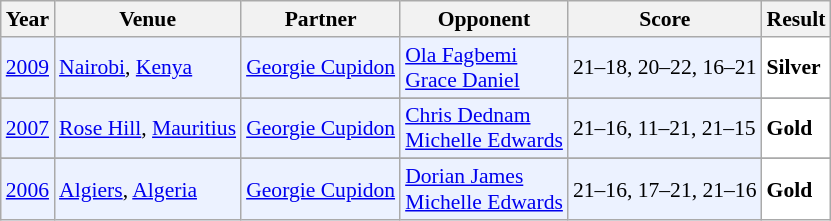<table class="sortable wikitable" style="font-size: 90%;">
<tr>
<th>Year</th>
<th>Venue</th>
<th>Partner</th>
<th>Opponent</th>
<th>Score</th>
<th>Result</th>
</tr>
<tr style="background:#ECF2FF">
<td align="center"><a href='#'>2009</a></td>
<td align="left"><a href='#'>Nairobi</a>, <a href='#'>Kenya</a></td>
<td align="left"> <a href='#'>Georgie Cupidon</a></td>
<td align="left"> <a href='#'>Ola Fagbemi</a><br> <a href='#'>Grace Daniel</a></td>
<td align="left">21–18, 20–22, 16–21</td>
<td style="text-align:left; background:white"> <strong>Silver</strong></td>
</tr>
<tr>
</tr>
<tr style="background:#ECF2FF">
<td align="center"><a href='#'>2007</a></td>
<td align="left"><a href='#'>Rose Hill</a>, <a href='#'>Mauritius</a></td>
<td align="left"> <a href='#'>Georgie Cupidon</a></td>
<td align="left"> <a href='#'>Chris Dednam</a><br> <a href='#'>Michelle Edwards</a></td>
<td align="left">21–16, 11–21, 21–15</td>
<td style="text-align:left; background:white"> <strong>Gold</strong></td>
</tr>
<tr>
</tr>
<tr style="background:#ECF2FF">
<td align="center"><a href='#'>2006</a></td>
<td align="left"><a href='#'>Algiers</a>, <a href='#'>Algeria</a></td>
<td align="left"> <a href='#'>Georgie Cupidon</a></td>
<td align="left"> <a href='#'>Dorian James</a><br> <a href='#'>Michelle Edwards</a></td>
<td align="left">21–16, 17–21, 21–16</td>
<td style="text-align:left; background:white"> <strong>Gold</strong></td>
</tr>
</table>
